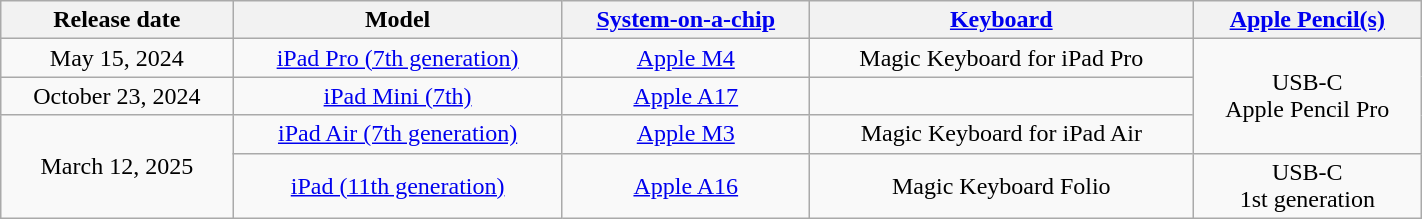<table class="wikitable" style="width: 75%; text-align: center;">
<tr>
<th>Release date</th>
<th>Model</th>
<th><a href='#'>System-on-a-chip</a></th>
<th><a href='#'>Keyboard</a></th>
<th><a href='#'>Apple Pencil(s)</a></th>
</tr>
<tr>
<td>May 15, 2024</td>
<td><a href='#'>iPad Pro (7th generation)</a></td>
<td><a href='#'>Apple M4</a></td>
<td>Magic Keyboard for iPad Pro</td>
<td rowspan="3">USB-C<br>Apple Pencil Pro</td>
</tr>
<tr>
<td>October 23, 2024</td>
<td><a href='#'>iPad Mini (7th)</a></td>
<td><a href='#'>Apple A17</a></td>
<td></td>
</tr>
<tr>
<td rowspan="2">March 12, 2025</td>
<td><a href='#'>iPad Air (7th generation)</a></td>
<td><a href='#'>Apple M3</a></td>
<td>Magic Keyboard for iPad Air</td>
</tr>
<tr>
<td><a href='#'>iPad (11th generation)</a></td>
<td><a href='#'>Apple A16</a></td>
<td>Magic Keyboard Folio</td>
<td>USB-C<br>1st generation</td>
</tr>
</table>
